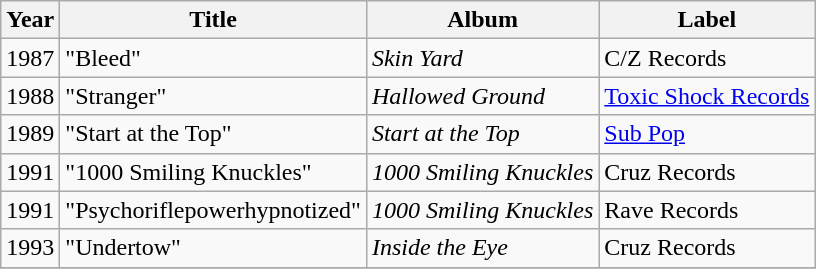<table class="wikitable">
<tr>
<th>Year</th>
<th>Title</th>
<th>Album</th>
<th>Label</th>
</tr>
<tr>
<td>1987</td>
<td>"Bleed"</td>
<td><em>Skin Yard</em></td>
<td>C/Z Records</td>
</tr>
<tr>
<td>1988</td>
<td>"Stranger"</td>
<td><em>Hallowed Ground</em></td>
<td><a href='#'>Toxic Shock Records</a></td>
</tr>
<tr>
<td>1989</td>
<td>"Start at the Top"</td>
<td><em>Start at the Top</em></td>
<td><a href='#'>Sub Pop</a></td>
</tr>
<tr>
<td>1991</td>
<td>"1000 Smiling Knuckles"</td>
<td><em>1000 Smiling Knuckles</em></td>
<td>Cruz Records</td>
</tr>
<tr>
<td>1991</td>
<td>"Psychoriflepowerhypnotized"</td>
<td><em>1000 Smiling Knuckles</em></td>
<td>Rave Records</td>
</tr>
<tr>
<td>1993</td>
<td>"Undertow"</td>
<td><em>Inside the Eye</em></td>
<td>Cruz Records</td>
</tr>
<tr>
</tr>
</table>
